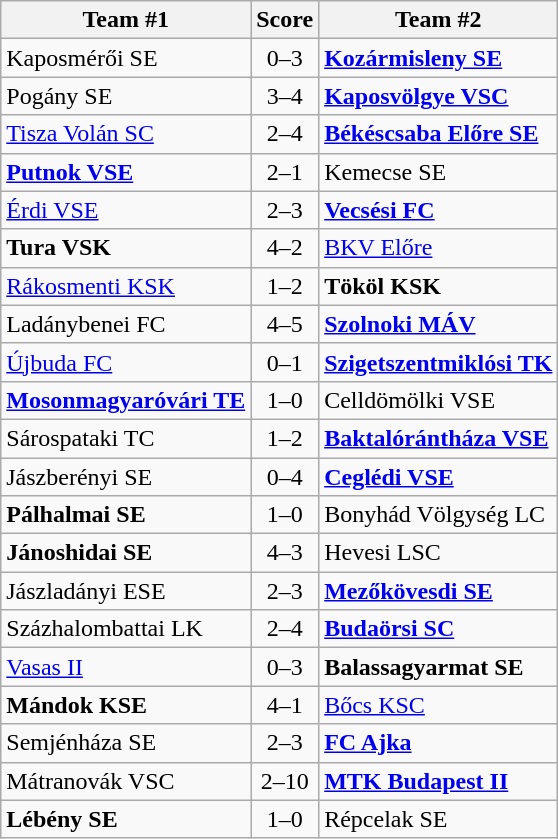<table class="wikitable">
<tr>
<th>Team #1</th>
<th>Score</th>
<th>Team #2</th>
</tr>
<tr>
<td>Kaposmérői SE</td>
<td align="center">0–3</td>
<td><strong><a href='#'>Kozármisleny SE</a></strong></td>
</tr>
<tr>
<td>Pogány SE</td>
<td align="center">3–4</td>
<td><strong><a href='#'>Kaposvölgye VSC</a></strong></td>
</tr>
<tr>
<td><a href='#'>Tisza Volán SC</a></td>
<td align="center">2–4</td>
<td><strong><a href='#'>Békéscsaba Előre SE</a></strong></td>
</tr>
<tr>
<td><strong><a href='#'>Putnok VSE</a></strong></td>
<td align="center">2–1</td>
<td>Kemecse SE</td>
</tr>
<tr>
<td><a href='#'>Érdi VSE</a></td>
<td align="center">2–3</td>
<td><strong><a href='#'>Vecsési FC</a></strong></td>
</tr>
<tr>
<td><strong>Tura VSK</strong></td>
<td align="center">4–2</td>
<td><a href='#'>BKV Előre</a></td>
</tr>
<tr>
<td><a href='#'>Rákosmenti KSK</a></td>
<td align="center">1–2</td>
<td><strong>Tököl KSK</strong></td>
</tr>
<tr>
<td>Ladánybenei FC</td>
<td align="center">4–5</td>
<td><strong><a href='#'>Szolnoki MÁV</a></strong></td>
</tr>
<tr>
<td><a href='#'>Újbuda FC</a></td>
<td align="center">0–1</td>
<td><strong><a href='#'>Szigetszentmiklósi TK</a></strong></td>
</tr>
<tr>
<td><strong><a href='#'>Mosonmagyaróvári TE</a></strong></td>
<td align="center">1–0</td>
<td>Celldömölki VSE</td>
</tr>
<tr>
<td>Sárospataki TC</td>
<td align="center">1–2</td>
<td><strong><a href='#'>Baktalórántháza VSE</a></strong></td>
</tr>
<tr>
<td>Jászberényi SE</td>
<td align="center">0–4</td>
<td><strong><a href='#'>Ceglédi VSE</a></strong></td>
</tr>
<tr>
<td><strong>Pálhalmai SE</strong></td>
<td align="center">1–0</td>
<td>Bonyhád Völgység LC</td>
</tr>
<tr>
<td><strong>Jánoshidai SE</strong></td>
<td align="center">4–3</td>
<td>Hevesi LSC</td>
</tr>
<tr>
<td>Jászladányi ESE</td>
<td align="center">2–3</td>
<td><strong><a href='#'>Mezőkövesdi SE</a></strong></td>
</tr>
<tr>
<td>Százhalombattai LK</td>
<td align="center">2–4</td>
<td><strong><a href='#'>Budaörsi SC</a></strong></td>
</tr>
<tr>
<td><a href='#'>Vasas II</a></td>
<td align="center">0–3</td>
<td><strong>Balassagyarmat SE</strong></td>
</tr>
<tr>
<td><strong>Mándok KSE</strong></td>
<td align="center">4–1</td>
<td><a href='#'>Bőcs KSC</a></td>
</tr>
<tr>
<td>Semjénháza SE</td>
<td align="center">2–3</td>
<td><strong><a href='#'>FC Ajka</a></strong></td>
</tr>
<tr>
<td>Mátranovák VSC</td>
<td align="center">2–10</td>
<td><strong><a href='#'>MTK Budapest II</a></strong></td>
</tr>
<tr>
<td><strong>Lébény SE</strong></td>
<td align="center">1–0</td>
<td>Répcelak SE</td>
</tr>
</table>
